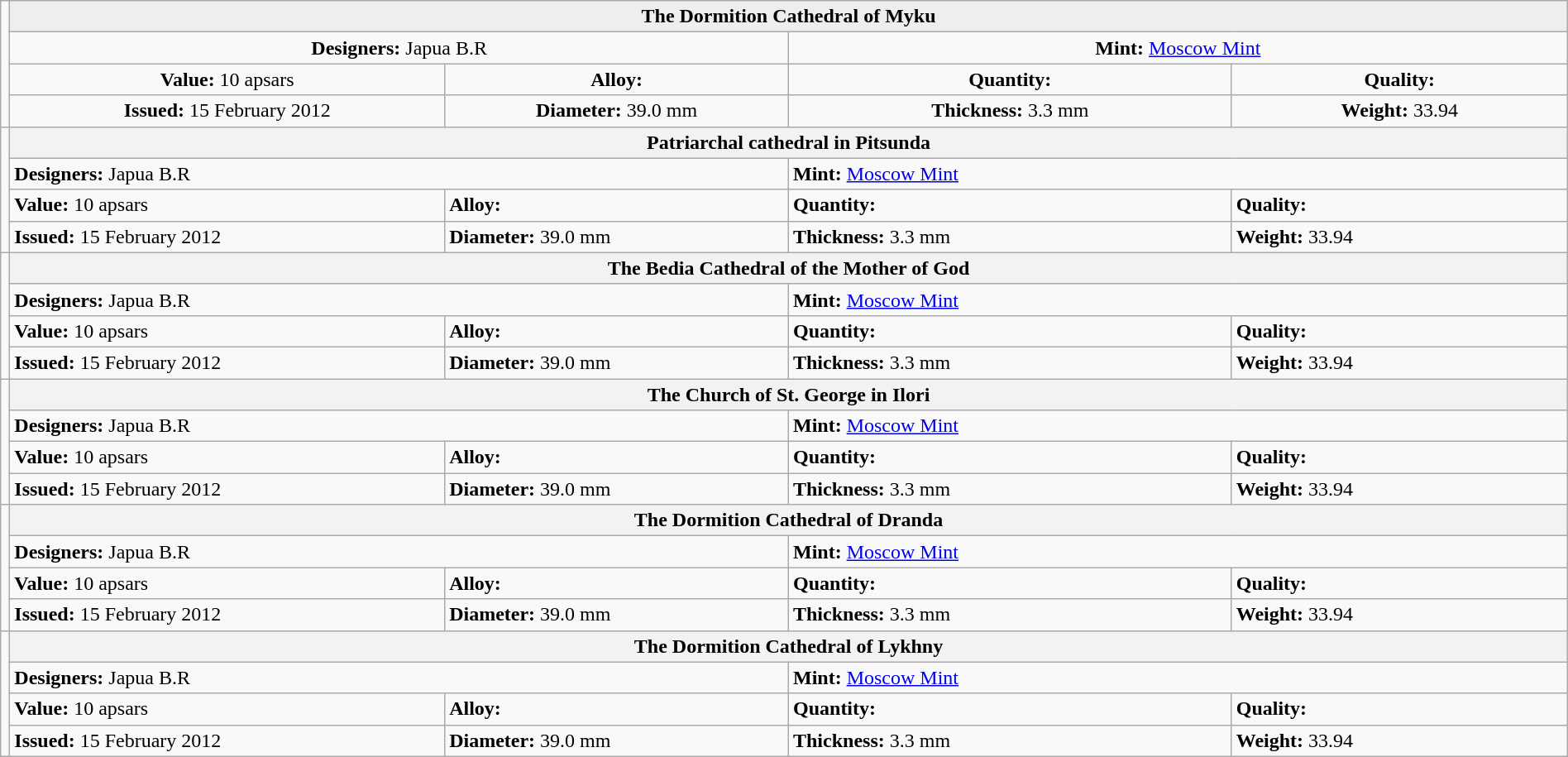<table class="wikitable" width="100%">
<tr>
<td rowspan="4" width="330px" nowrap="" align="center"></td>
<th colspan="4" align="center" style="background:#eeeeee;">The Dormition Cathedral of Myku</th>
</tr>
<tr>
<td colspan="2" width="50%" align="center"><strong>Designers:</strong> Japua B.R</td>
<td colspan="2" width="50%" align="center"><strong>Mint:</strong> <a href='#'>Moscow Mint</a></td>
</tr>
<tr>
<td align="center"><strong>Value:</strong> 10 apsars</td>
<td align="center"><strong>Alloy:</strong></td>
<td align="center"><strong>Quantity:</strong></td>
<td align="center"><strong>Quality:</strong></td>
</tr>
<tr>
<td align="center"><strong>Issued:</strong> 15 February 2012</td>
<td align="center"><strong>Diameter:</strong> 39.0 mm</td>
<td align="center"><strong>Thickness:</strong> 3.3 mm</td>
<td align="center"><strong>Weight:</strong> 33.94</td>
</tr>
<tr>
<td rowspan="4"></td>
<th colspan="4">Patriarchal cathedral in Pitsunda</th>
</tr>
<tr>
<td colspan="2"><strong>Designers:</strong> Japua B.R</td>
<td colspan="2"><strong>Mint:</strong> <a href='#'>Moscow Mint</a></td>
</tr>
<tr>
<td><strong>Value:</strong> 10 apsars</td>
<td><strong>Alloy:</strong></td>
<td><strong>Quantity:</strong></td>
<td><strong>Quality:</strong></td>
</tr>
<tr>
<td><strong>Issued:</strong> 15 February 2012</td>
<td><strong>Diameter:</strong> 39.0 mm</td>
<td><strong>Thickness:</strong> 3.3 mm</td>
<td><strong>Weight:</strong> 33.94</td>
</tr>
<tr>
<td rowspan="4"></td>
<th colspan="4">The Bedia Сathedral of the Mother of God</th>
</tr>
<tr>
<td colspan="2"><strong>Designers:</strong> Japua B.R</td>
<td colspan="2"><strong>Mint:</strong> <a href='#'>Moscow Mint</a></td>
</tr>
<tr>
<td><strong>Value:</strong> 10 apsars</td>
<td><strong>Alloy:</strong></td>
<td><strong>Quantity:</strong></td>
<td><strong>Quality:</strong></td>
</tr>
<tr>
<td><strong>Issued:</strong> 15 February 2012</td>
<td><strong>Diameter:</strong> 39.0 mm</td>
<td><strong>Thickness:</strong> 3.3 mm</td>
<td><strong>Weight:</strong> 33.94</td>
</tr>
<tr>
<td rowspan="4"></td>
<th colspan="4">The Church of St. George in Ilori</th>
</tr>
<tr>
<td colspan="2"><strong>Designers:</strong> Japua B.R</td>
<td colspan="2"><strong>Mint:</strong> <a href='#'>Moscow Mint</a></td>
</tr>
<tr>
<td><strong>Value:</strong> 10 apsars</td>
<td><strong>Alloy:</strong></td>
<td><strong>Quantity:</strong></td>
<td><strong>Quality:</strong></td>
</tr>
<tr>
<td><strong>Issued:</strong> 15 February 2012</td>
<td><strong>Diameter:</strong> 39.0 mm</td>
<td><strong>Thickness:</strong> 3.3 mm</td>
<td><strong>Weight:</strong> 33.94</td>
</tr>
<tr>
<td rowspan="4"></td>
<th colspan="4">The Dormition Cathedral of Dranda</th>
</tr>
<tr>
<td colspan="2"><strong>Designers:</strong> Japua B.R</td>
<td colspan="2"><strong>Mint:</strong> <a href='#'>Moscow Mint</a></td>
</tr>
<tr>
<td><strong>Value:</strong> 10 apsars</td>
<td><strong>Alloy:</strong></td>
<td><strong>Quantity:</strong></td>
<td><strong>Quality:</strong></td>
</tr>
<tr>
<td><strong>Issued:</strong> 15 February 2012</td>
<td><strong>Diameter:</strong> 39.0 mm</td>
<td><strong>Thickness:</strong> 3.3 mm</td>
<td><strong>Weight:</strong> 33.94</td>
</tr>
<tr>
<td rowspan="4"></td>
<th colspan="4">The Dormition Cathedral of Lykhny</th>
</tr>
<tr>
<td colspan="2"><strong>Designers:</strong> Japua B.R</td>
<td colspan="2"><strong>Mint:</strong> <a href='#'>Moscow Mint</a></td>
</tr>
<tr>
<td><strong>Value:</strong> 10 apsars</td>
<td><strong>Alloy:</strong></td>
<td><strong>Quantity:</strong></td>
<td><strong>Quality:</strong></td>
</tr>
<tr>
<td><strong>Issued:</strong> 15 February 2012</td>
<td><strong>Diameter:</strong> 39.0 mm</td>
<td><strong>Thickness:</strong> 3.3 mm</td>
<td><strong>Weight:</strong> 33.94</td>
</tr>
</table>
